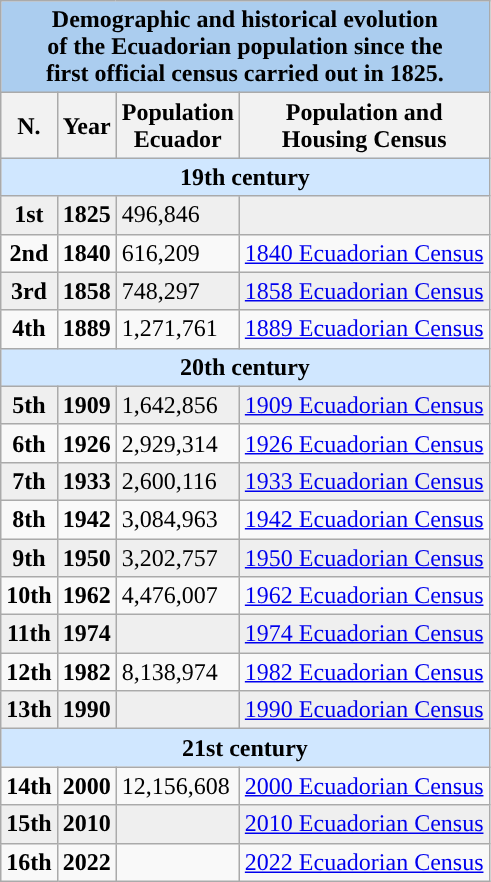<table class="wikitable">
<tr>
<th colspan= "4" style="text-align:center; background:#abcdef;">Demographic and historical evolution <br>of the Ecuadorian population since the <br> first official census carried out in 1825.</th>
</tr>
<tr>
<th>N.</th>
<th>Year</th>
<th>Population<br>Ecuador</th>
<th>Population and <br> Housing Census</th>
</tr>
<tr align="center">
<td colspan="4" style="background:#D0E7FF"><strong>19th century</strong></td>
</tr>
<tr align="center" style="background:#efefef; color:black">
<td><strong>1st</strong></td>
<td><strong>1825</strong></td>
<td align="left"> 496,846</td>
<td></td>
</tr>
<tr align="center">
<td><strong>2nd</strong></td>
<td><strong>1840</strong></td>
<td align="left"> 616,209</td>
<td><a href='#'>1840 Ecuadorian Census</a></td>
</tr>
<tr align="center" style="background:#efefef; color:black">
<td><strong>3rd</strong></td>
<td><strong>1858</strong></td>
<td align="left"> 748,297</td>
<td><a href='#'>1858 Ecuadorian Census</a></td>
</tr>
<tr align="center">
<td><strong>4th</strong></td>
<td><strong>1889</strong></td>
<td align="left"> 1,271,761</td>
<td><a href='#'>1889 Ecuadorian Census</a></td>
</tr>
<tr align="center">
<td colspan="4" style="background:#D0E7FF"><strong>20th century</strong></td>
</tr>
<tr align="center" style="background:#efefef; color:black">
<td><strong>5th</strong></td>
<td><strong>1909</strong></td>
<td align="left"> 1,642,856</td>
<td><a href='#'>1909 Ecuadorian Census</a></td>
</tr>
<tr align="center">
<td><strong>6th</strong></td>
<td><strong>1926</strong></td>
<td align="left"> 2,929,314</td>
<td><a href='#'>1926 Ecuadorian Census</a></td>
</tr>
<tr align="center" style="background:#efefef; color:black">
<td><strong>7th</strong></td>
<td><strong>1933</strong></td>
<td align="left"> 2,600,116</td>
<td><a href='#'>1933 Ecuadorian Census</a></td>
</tr>
<tr align="center">
<td><strong>8th</strong></td>
<td><strong>1942</strong></td>
<td align="left"> 3,084,963</td>
<td><a href='#'>1942 Ecuadorian Census</a></td>
</tr>
<tr align="center" style="background:#efefef; color:black">
<td><strong>9th</strong></td>
<td><strong>1950</strong></td>
<td align="left"> 3,202,757</td>
<td><a href='#'>1950 Ecuadorian Census</a></td>
</tr>
<tr align="center">
<td><strong>10th</strong></td>
<td><strong>1962</strong></td>
<td align="left"> 4,476,007</td>
<td><a href='#'>1962 Ecuadorian Census</a></td>
</tr>
<tr align="center" style="background:#efefef; color:black">
<td><strong>11th</strong></td>
<td><strong>1974</strong></td>
<td align="left"></td>
<td><a href='#'>1974 Ecuadorian Census</a></td>
</tr>
<tr align="center">
<td><strong>12th</strong></td>
<td><strong>1982</strong></td>
<td align="left"> 8,138,974</td>
<td><a href='#'>1982 Ecuadorian Census</a></td>
</tr>
<tr align="center" style="background:#efefef; color:black">
<td><strong>13th</strong></td>
<td><strong>1990</strong></td>
<td align="left"></td>
<td><a href='#'>1990 Ecuadorian Census</a></td>
</tr>
<tr align="center">
<td colspan="4" style="background:#D0E7FF"><strong>21st century</strong></td>
</tr>
<tr align="center">
<td><strong>14th</strong></td>
<td><strong>2000</strong></td>
<td align="left"> 12,156,608</td>
<td><a href='#'>2000 Ecuadorian Census</a></td>
</tr>
<tr align="center" style="background:#efefef; color:black">
<td><strong>15th</strong></td>
<td><strong>2010</strong></td>
<td align="left"></td>
<td><a href='#'>2010 Ecuadorian Census</a></td>
</tr>
<tr align="center">
<td><strong>16th</strong></td>
<td><strong>2022</strong></td>
<td align="left"></td>
<td><a href='#'>2022 Ecuadorian Census</a></td>
</tr>
</table>
